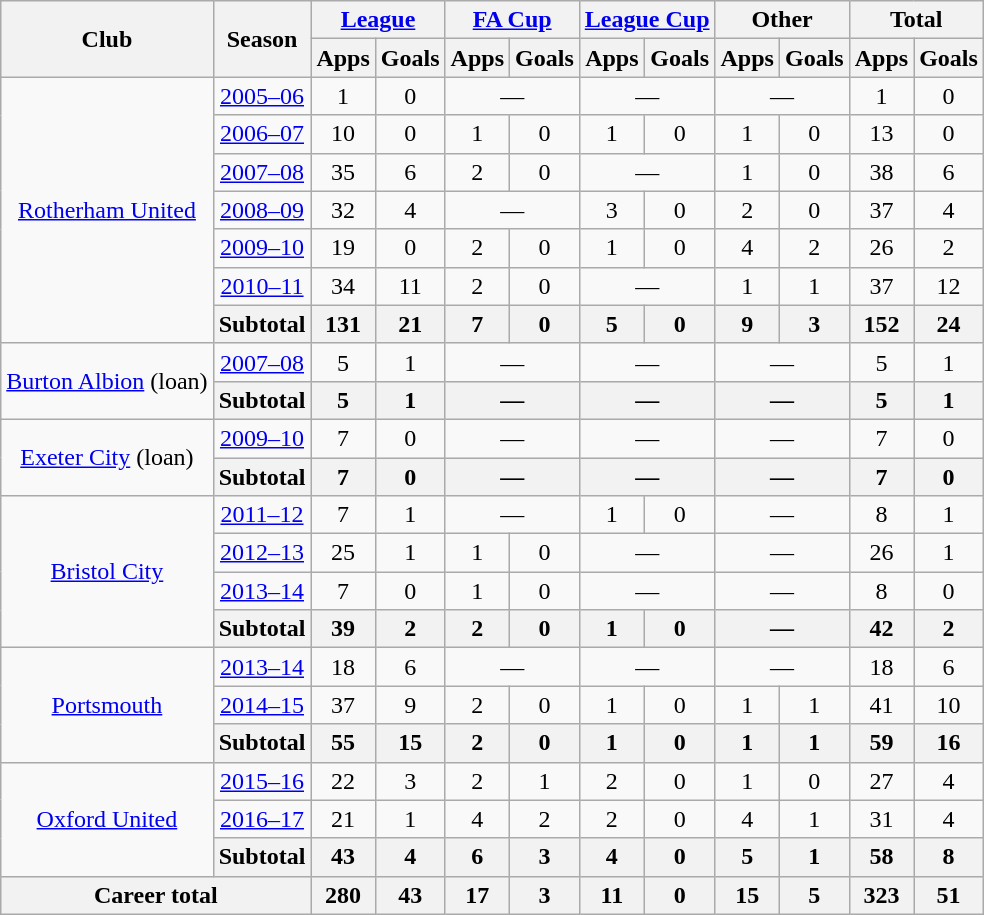<table class="wikitable" style="text-align: center;">
<tr>
<th rowspan="2">Club</th>
<th rowspan="2">Season</th>
<th colspan="2"><a href='#'>League</a></th>
<th colspan="2"><a href='#'>FA Cup</a></th>
<th colspan="2"><a href='#'>League Cup</a></th>
<th colspan="2">Other</th>
<th colspan="2">Total</th>
</tr>
<tr>
<th>Apps</th>
<th>Goals</th>
<th>Apps</th>
<th>Goals</th>
<th>Apps</th>
<th>Goals</th>
<th>Apps</th>
<th>Goals</th>
<th>Apps</th>
<th>Goals</th>
</tr>
<tr>
<td rowspan="7" valign="center"><a href='#'>Rotherham United</a></td>
<td><a href='#'>2005–06</a></td>
<td>1</td>
<td>0</td>
<td colspan="2">—</td>
<td colspan="2">—</td>
<td colspan="2">—</td>
<td>1</td>
<td>0</td>
</tr>
<tr>
<td><a href='#'>2006–07</a></td>
<td>10</td>
<td>0</td>
<td>1</td>
<td>0</td>
<td>1</td>
<td>0</td>
<td>1</td>
<td>0</td>
<td>13</td>
<td>0</td>
</tr>
<tr>
<td><a href='#'>2007–08</a></td>
<td>35</td>
<td>6</td>
<td>2</td>
<td>0</td>
<td colspan="2">—</td>
<td>1</td>
<td>0</td>
<td>38</td>
<td>6</td>
</tr>
<tr>
<td><a href='#'>2008–09</a></td>
<td>32</td>
<td>4</td>
<td colspan="2">—</td>
<td>3</td>
<td>0</td>
<td>2</td>
<td>0</td>
<td>37</td>
<td>4</td>
</tr>
<tr>
<td><a href='#'>2009–10</a></td>
<td>19</td>
<td>0</td>
<td>2</td>
<td>0</td>
<td>1</td>
<td>0</td>
<td>4</td>
<td>2</td>
<td>26</td>
<td>2</td>
</tr>
<tr>
<td><a href='#'>2010–11</a></td>
<td>34</td>
<td>11</td>
<td>2</td>
<td>0</td>
<td colspan="2">—</td>
<td>1</td>
<td>1</td>
<td>37</td>
<td>12</td>
</tr>
<tr>
<th>Subtotal</th>
<th>131</th>
<th>21</th>
<th>7</th>
<th>0</th>
<th>5</th>
<th>0</th>
<th>9</th>
<th>3</th>
<th>152</th>
<th>24</th>
</tr>
<tr>
<td rowspan="2" valign="center"><a href='#'>Burton Albion</a> (loan)</td>
<td><a href='#'>2007–08</a></td>
<td>5</td>
<td>1</td>
<td colspan="2">—</td>
<td colspan="2">—</td>
<td colspan="2">—</td>
<td>5</td>
<td>1</td>
</tr>
<tr>
<th>Subtotal</th>
<th>5</th>
<th>1</th>
<th colspan="2">—</th>
<th colspan="2">—</th>
<th colspan="2">—</th>
<th>5</th>
<th>1</th>
</tr>
<tr>
<td rowspan="2" valign="center"><a href='#'>Exeter City</a> (loan)</td>
<td><a href='#'>2009–10</a></td>
<td>7</td>
<td>0</td>
<td colspan="2">—</td>
<td colspan="2">—</td>
<td colspan="2">—</td>
<td>7</td>
<td>0</td>
</tr>
<tr>
<th>Subtotal</th>
<th>7</th>
<th>0</th>
<th colspan="2">—</th>
<th colspan="2">—</th>
<th colspan="2">—</th>
<th>7</th>
<th>0</th>
</tr>
<tr>
<td rowspan="4" valign="center"><a href='#'>Bristol City</a></td>
<td><a href='#'>2011–12</a></td>
<td>7</td>
<td>1</td>
<td colspan="2">—</td>
<td>1</td>
<td>0</td>
<td colspan="2">—</td>
<td>8</td>
<td>1</td>
</tr>
<tr>
<td><a href='#'>2012–13</a></td>
<td>25</td>
<td>1</td>
<td>1</td>
<td>0</td>
<td colspan="2">—</td>
<td colspan="2">—</td>
<td>26</td>
<td>1</td>
</tr>
<tr>
<td><a href='#'>2013–14</a></td>
<td>7</td>
<td>0</td>
<td>1</td>
<td>0</td>
<td colspan="2">—</td>
<td colspan="2">—</td>
<td>8</td>
<td>0</td>
</tr>
<tr>
<th>Subtotal</th>
<th>39</th>
<th>2</th>
<th>2</th>
<th>0</th>
<th>1</th>
<th>0</th>
<th colspan="2">—</th>
<th>42</th>
<th>2</th>
</tr>
<tr>
<td rowspan="3" valign="center"><a href='#'>Portsmouth</a></td>
<td><a href='#'>2013–14</a></td>
<td>18</td>
<td>6</td>
<td colspan="2">—</td>
<td colspan="2">—</td>
<td colspan="2">—</td>
<td>18</td>
<td>6</td>
</tr>
<tr>
<td><a href='#'>2014–15</a></td>
<td>37</td>
<td>9</td>
<td>2</td>
<td>0</td>
<td>1</td>
<td>0</td>
<td>1</td>
<td>1</td>
<td>41</td>
<td>10</td>
</tr>
<tr>
<th>Subtotal</th>
<th>55</th>
<th>15</th>
<th>2</th>
<th>0</th>
<th>1</th>
<th>0</th>
<th>1</th>
<th>1</th>
<th>59</th>
<th>16</th>
</tr>
<tr>
<td rowspan="3" valign="center"><a href='#'>Oxford United</a></td>
<td><a href='#'>2015–16</a></td>
<td>22</td>
<td>3</td>
<td>2</td>
<td>1</td>
<td>2</td>
<td>0</td>
<td>1</td>
<td>0</td>
<td>27</td>
<td>4</td>
</tr>
<tr>
<td><a href='#'>2016–17</a></td>
<td>21</td>
<td>1</td>
<td>4</td>
<td>2</td>
<td>2</td>
<td>0</td>
<td>4</td>
<td>1</td>
<td>31</td>
<td>4</td>
</tr>
<tr>
<th>Subtotal</th>
<th>43</th>
<th>4</th>
<th>6</th>
<th>3</th>
<th>4</th>
<th>0</th>
<th>5</th>
<th>1</th>
<th>58</th>
<th>8</th>
</tr>
<tr>
<th colspan="2">Career total</th>
<th>280</th>
<th>43</th>
<th>17</th>
<th>3</th>
<th>11</th>
<th>0</th>
<th>15</th>
<th>5</th>
<th>323</th>
<th>51</th>
</tr>
</table>
